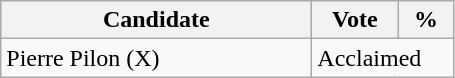<table class="wikitable">
<tr>
<th bgcolor="#DDDDFF" width="200px">Candidate</th>
<th bgcolor="#DDDDFF" width="50px">Vote</th>
<th bgcolor="#DDDDFF" width="30px">%</th>
</tr>
<tr>
<td>Pierre Pilon (X)</td>
<td colspan="2">Acclaimed</td>
</tr>
</table>
